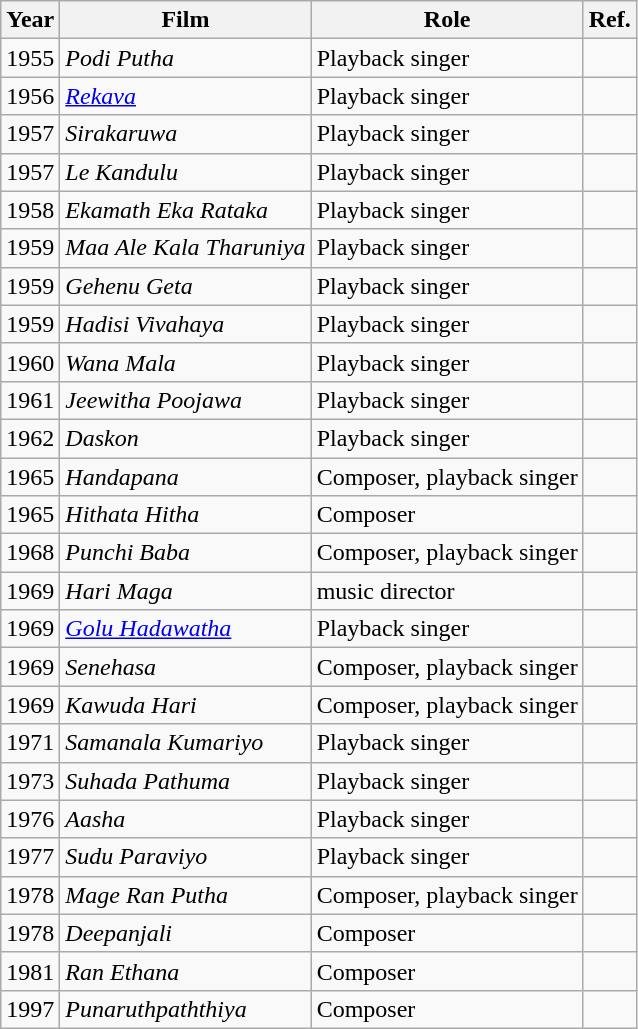<table class="wikitable">
<tr>
<th>Year</th>
<th>Film</th>
<th>Role</th>
<th>Ref.</th>
</tr>
<tr>
<td>1955</td>
<td><em>Podi Putha</em></td>
<td>Playback singer</td>
<td></td>
</tr>
<tr>
<td>1956</td>
<td><em><a href='#'>Rekava</a></em></td>
<td>Playback singer</td>
<td></td>
</tr>
<tr>
<td>1957</td>
<td><em>Sirakaruwa</em></td>
<td>Playback singer</td>
<td></td>
</tr>
<tr>
<td>1957</td>
<td><em>Le Kandulu</em></td>
<td>Playback singer</td>
<td></td>
</tr>
<tr>
<td>1958</td>
<td><em>Ekamath Eka Rataka</em></td>
<td>Playback singer</td>
<td></td>
</tr>
<tr>
<td>1959</td>
<td><em>Maa Ale Kala Tharuniya</em></td>
<td>Playback singer</td>
<td></td>
</tr>
<tr>
<td>1959</td>
<td><em>Gehenu Geta</em></td>
<td>Playback singer</td>
<td></td>
</tr>
<tr>
<td>1959</td>
<td><em>Hadisi Vivahaya</em></td>
<td>Playback singer</td>
<td></td>
</tr>
<tr>
<td>1960</td>
<td><em>Wana Mala</em></td>
<td>Playback singer</td>
<td></td>
</tr>
<tr>
<td>1961</td>
<td><em>Jeewitha Poojawa</em></td>
<td>Playback singer</td>
<td></td>
</tr>
<tr>
<td>1962</td>
<td><em>Daskon</em></td>
<td>Playback singer</td>
<td></td>
</tr>
<tr>
<td>1965</td>
<td><em>Handapana</em></td>
<td>Composer, playback singer</td>
<td></td>
</tr>
<tr>
<td>1965</td>
<td><em>Hithata Hitha</em></td>
<td>Composer</td>
<td></td>
</tr>
<tr>
<td>1968</td>
<td><em>Punchi Baba</em></td>
<td>Composer, playback singer</td>
<td></td>
</tr>
<tr>
<td>1969</td>
<td><em>Hari Maga</em></td>
<td>music director</td>
<td></td>
</tr>
<tr>
<td>1969</td>
<td><em><a href='#'>Golu Hadawatha</a></em></td>
<td>Playback singer</td>
<td></td>
</tr>
<tr>
<td>1969</td>
<td><em>Senehasa</em></td>
<td>Composer, playback singer</td>
<td></td>
</tr>
<tr>
<td>1969</td>
<td><em>Kawuda Hari</em></td>
<td>Composer, playback singer</td>
<td></td>
</tr>
<tr>
<td>1971</td>
<td><em>Samanala Kumariyo</em></td>
<td>Playback singer</td>
<td></td>
</tr>
<tr>
<td>1973</td>
<td><em>Suhada Pathuma</em></td>
<td>Playback singer</td>
<td></td>
</tr>
<tr>
<td>1976</td>
<td><em>Aasha</em></td>
<td>Playback singer</td>
<td></td>
</tr>
<tr>
<td>1977</td>
<td><em>Sudu Paraviyo</em></td>
<td>Playback singer</td>
<td></td>
</tr>
<tr>
<td>1978</td>
<td><em>Mage Ran Putha</em></td>
<td>Composer, playback singer</td>
<td></td>
</tr>
<tr>
<td>1978</td>
<td><em>Deepanjali</em></td>
<td>Composer</td>
<td></td>
</tr>
<tr>
<td>1981</td>
<td><em>Ran Ethana</em></td>
<td>Composer</td>
<td></td>
</tr>
<tr>
<td>1997</td>
<td><em>Punaruthpaththiya</em></td>
<td>Composer</td>
<td></td>
</tr>
</table>
